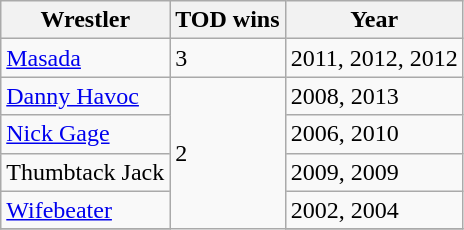<table class="wikitable sortable">
<tr>
<th>Wrestler</th>
<th>TOD wins</th>
<th>Year</th>
</tr>
<tr>
<td {{nowrap><a href='#'>Masada</a></td>
<td>3</td>
<td>2011, 2012, 2012</td>
</tr>
<tr>
<td><a href='#'>Danny Havoc</a></td>
<td rowspan="9">2</td>
<td>2008, 2013</td>
</tr>
<tr>
<td><a href='#'>Nick Gage</a></td>
<td>2006, 2010</td>
</tr>
<tr>
<td>Thumbtack Jack</td>
<td>2009, 2009</td>
</tr>
<tr>
<td><a href='#'>Wifebeater</a></td>
<td>2002, 2004</td>
</tr>
<tr>
</tr>
</table>
